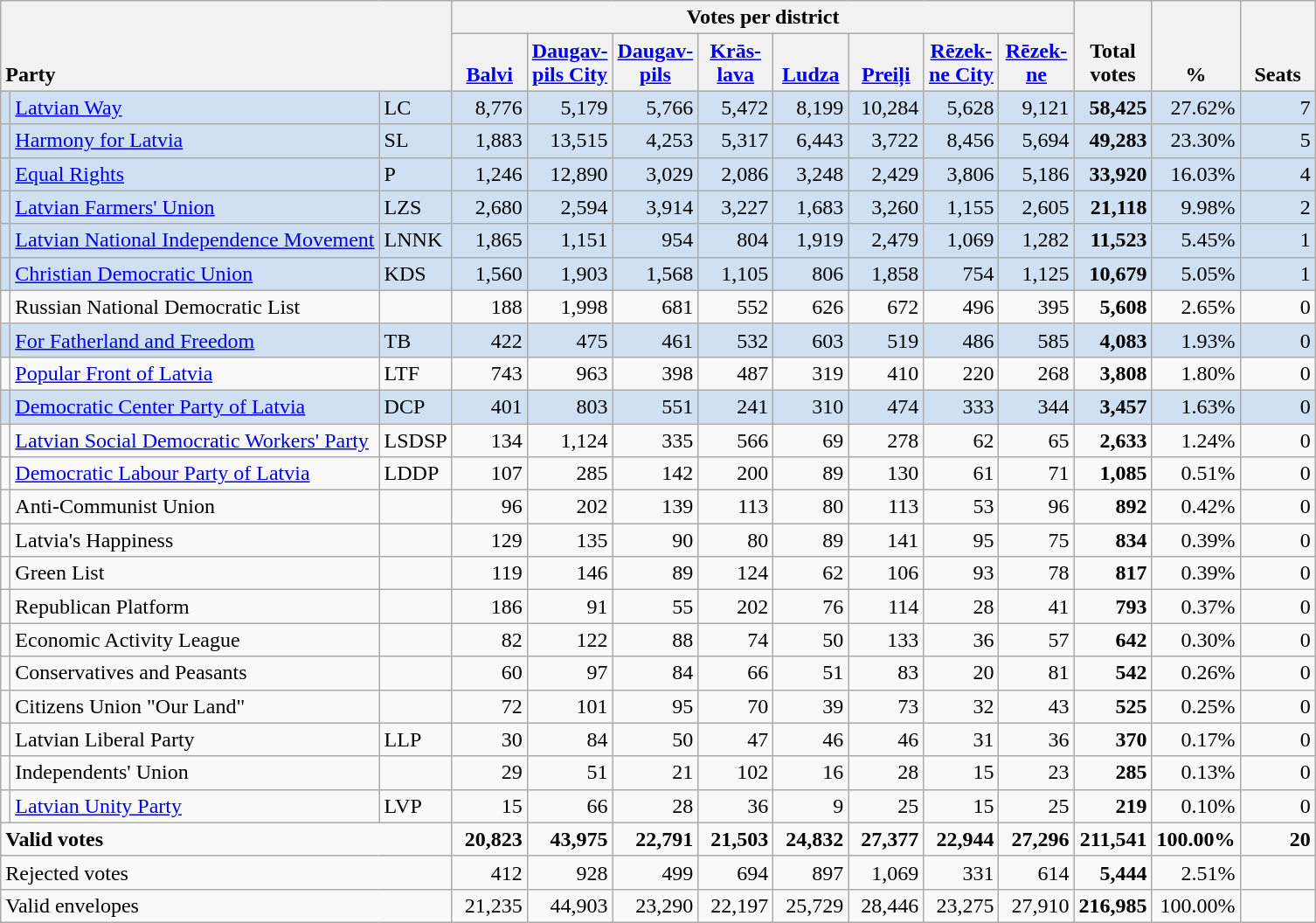<table class="wikitable" border="1" style="text-align:right;">
<tr>
<th style="text-align:left;" valign=bottom rowspan=2 colspan=3>Party</th>
<th colspan=8>Votes per district</th>
<th align=center valign=bottom rowspan=2 width="50">Total votes</th>
<th align=center valign=bottom rowspan=2 width="50">%</th>
<th align=center valign=bottom rowspan=2 width="50">Seats</th>
</tr>
<tr>
<th align=center valign=bottom width="50"><a href='#'>Balvi</a></th>
<th align=center valign=bottom width="50"><a href='#'>Daugav- pils City</a></th>
<th align=center valign=bottom width="50"><a href='#'>Daugav- pils</a></th>
<th align=center valign=bottom width="50"><a href='#'>Krās- lava</a></th>
<th align=center valign=bottom width="50"><a href='#'>Ludza</a></th>
<th align=center valign=bottom width="50"><a href='#'>Preiļi</a></th>
<th align=center valign=bottom width="50"><a href='#'>Rēzek- ne City</a></th>
<th align=center valign=bottom width="50"><a href='#'>Rēzek- ne</a></th>
</tr>
<tr style="background:#CEE0F2;">
<td></td>
<td align=left><a href='#'>Latvian Way</a></td>
<td align=left>LC</td>
<td>8,776</td>
<td>5,179</td>
<td>5,766</td>
<td>5,472</td>
<td>8,199</td>
<td>10,284</td>
<td>5,628</td>
<td>9,121</td>
<td><strong>58,425</strong></td>
<td>27.62%</td>
<td>7</td>
</tr>
<tr style="background:#CEE0F2;">
<td></td>
<td align=left><a href='#'>Harmony for Latvia</a></td>
<td align=left>SL</td>
<td>1,883</td>
<td>13,515</td>
<td>4,253</td>
<td>5,317</td>
<td>6,443</td>
<td>3,722</td>
<td>8,456</td>
<td>5,694</td>
<td><strong>49,283</strong></td>
<td>23.30%</td>
<td>5</td>
</tr>
<tr style="background:#CEE0F2;">
<td></td>
<td align=left><a href='#'>Equal Rights</a></td>
<td align=left>Р</td>
<td>1,246</td>
<td>12,890</td>
<td>3,029</td>
<td>2,086</td>
<td>3,248</td>
<td>2,429</td>
<td>3,806</td>
<td>5,186</td>
<td><strong>33,920</strong></td>
<td>16.03%</td>
<td>4</td>
</tr>
<tr style="background:#CEE0F2;">
<td></td>
<td align=left><a href='#'>Latvian Farmers' Union</a></td>
<td align=left>LZS</td>
<td>2,680</td>
<td>2,594</td>
<td>3,914</td>
<td>3,227</td>
<td>1,683</td>
<td>3,260</td>
<td>1,155</td>
<td>2,605</td>
<td><strong>21,118</strong></td>
<td>9.98%</td>
<td>2</td>
</tr>
<tr style="background:#CEE0F2;">
<td></td>
<td align=left><a href='#'>Latvian National Independence Movement</a></td>
<td align=left>LNNK</td>
<td>1,865</td>
<td>1,151</td>
<td>954</td>
<td>804</td>
<td>1,919</td>
<td>2,479</td>
<td>1,069</td>
<td>1,282</td>
<td><strong>11,523</strong></td>
<td>5.45%</td>
<td>1</td>
</tr>
<tr style="background:#CEE0F2;">
<td></td>
<td align=left><a href='#'>Christian Democratic Union</a></td>
<td align=left>KDS</td>
<td>1,560</td>
<td>1,903</td>
<td>1,568</td>
<td>1,105</td>
<td>806</td>
<td>1,858</td>
<td>754</td>
<td>1,125</td>
<td><strong>10,679</strong></td>
<td>5.05%</td>
<td>1</td>
</tr>
<tr>
<td></td>
<td align=left>Russian National Democratic List</td>
<td align=left></td>
<td>188</td>
<td>1,998</td>
<td>681</td>
<td>552</td>
<td>626</td>
<td>672</td>
<td>496</td>
<td>395</td>
<td><strong>5,608</strong></td>
<td>2.65%</td>
<td>0</td>
</tr>
<tr style="background:#CEE0F2;">
<td></td>
<td align=left><a href='#'>For Fatherland and Freedom</a></td>
<td align=left>TB</td>
<td>422</td>
<td>475</td>
<td>461</td>
<td>532</td>
<td>603</td>
<td>519</td>
<td>486</td>
<td>585</td>
<td><strong>4,083</strong></td>
<td>1.93%</td>
<td>0</td>
</tr>
<tr>
<td></td>
<td align=left><a href='#'>Popular Front of Latvia</a></td>
<td align=left>LTF</td>
<td>743</td>
<td>963</td>
<td>398</td>
<td>487</td>
<td>319</td>
<td>410</td>
<td>220</td>
<td>268</td>
<td><strong>3,808</strong></td>
<td>1.80%</td>
<td>0</td>
</tr>
<tr style="background:#CEE0F2;">
<td></td>
<td align=left><a href='#'>Democratic Center Party of Latvia</a></td>
<td align=left>DCP</td>
<td>401</td>
<td>803</td>
<td>551</td>
<td>241</td>
<td>310</td>
<td>474</td>
<td>333</td>
<td>344</td>
<td><strong>3,457</strong></td>
<td>1.63%</td>
<td>0</td>
</tr>
<tr>
<td></td>
<td align=left style="white-space: nowrap;"><a href='#'>Latvian Social Democratic Workers' Party</a></td>
<td align=left>LSDSP</td>
<td>134</td>
<td>1,124</td>
<td>335</td>
<td>566</td>
<td>69</td>
<td>278</td>
<td>62</td>
<td>65</td>
<td><strong>2,633</strong></td>
<td>1.24%</td>
<td>0</td>
</tr>
<tr>
<td></td>
<td align=left><a href='#'>Democratic Labour Party of Latvia</a></td>
<td align=left>LDDP</td>
<td>107</td>
<td>285</td>
<td>142</td>
<td>200</td>
<td>89</td>
<td>130</td>
<td>61</td>
<td>71</td>
<td><strong>1,085</strong></td>
<td>0.51%</td>
<td>0</td>
</tr>
<tr>
<td></td>
<td align=left>Anti-Communist Union</td>
<td align=left></td>
<td>96</td>
<td>202</td>
<td>139</td>
<td>113</td>
<td>80</td>
<td>113</td>
<td>53</td>
<td>96</td>
<td><strong>892</strong></td>
<td>0.42%</td>
<td>0</td>
</tr>
<tr>
<td></td>
<td align=left>Latvia's Happiness</td>
<td align=left></td>
<td>129</td>
<td>135</td>
<td>90</td>
<td>80</td>
<td>89</td>
<td>141</td>
<td>95</td>
<td>75</td>
<td><strong>834</strong></td>
<td>0.39%</td>
<td>0</td>
</tr>
<tr>
<td></td>
<td align=left>Green List</td>
<td align=left></td>
<td>119</td>
<td>146</td>
<td>89</td>
<td>124</td>
<td>62</td>
<td>106</td>
<td>93</td>
<td>78</td>
<td><strong>817</strong></td>
<td>0.39%</td>
<td>0</td>
</tr>
<tr>
<td></td>
<td align=left>Republican Platform</td>
<td align=left></td>
<td>186</td>
<td>91</td>
<td>55</td>
<td>202</td>
<td>76</td>
<td>114</td>
<td>28</td>
<td>41</td>
<td><strong>793</strong></td>
<td>0.37%</td>
<td>0</td>
</tr>
<tr>
<td></td>
<td align=left>Economic Activity League</td>
<td align=left></td>
<td>82</td>
<td>122</td>
<td>88</td>
<td>74</td>
<td>50</td>
<td>133</td>
<td>36</td>
<td>57</td>
<td><strong>642</strong></td>
<td>0.30%</td>
<td>0</td>
</tr>
<tr>
<td></td>
<td align=left>Conservatives and Peasants</td>
<td align=left></td>
<td>60</td>
<td>97</td>
<td>84</td>
<td>66</td>
<td>51</td>
<td>83</td>
<td>20</td>
<td>81</td>
<td><strong>542</strong></td>
<td>0.26%</td>
<td>0</td>
</tr>
<tr>
<td></td>
<td align=left>Citizens Union "Our Land"</td>
<td align=left></td>
<td>72</td>
<td>101</td>
<td>95</td>
<td>70</td>
<td>39</td>
<td>73</td>
<td>32</td>
<td>43</td>
<td><strong>525</strong></td>
<td>0.25%</td>
<td>0</td>
</tr>
<tr>
<td></td>
<td align=left>Latvian Liberal Party</td>
<td align=left>LLP</td>
<td>30</td>
<td>84</td>
<td>50</td>
<td>47</td>
<td>46</td>
<td>46</td>
<td>31</td>
<td>36</td>
<td><strong>370</strong></td>
<td>0.17%</td>
<td>0</td>
</tr>
<tr>
<td></td>
<td align=left>Independents' Union</td>
<td align=left></td>
<td>29</td>
<td>51</td>
<td>21</td>
<td>102</td>
<td>16</td>
<td>28</td>
<td>15</td>
<td>23</td>
<td><strong>285</strong></td>
<td>0.13%</td>
<td>0</td>
</tr>
<tr>
<td></td>
<td align=left><a href='#'>Latvian Unity Party</a></td>
<td align=left>LVP</td>
<td>15</td>
<td>66</td>
<td>28</td>
<td>36</td>
<td>9</td>
<td>25</td>
<td>15</td>
<td>25</td>
<td><strong>219</strong></td>
<td>0.10%</td>
<td>0</td>
</tr>
<tr style="font-weight:bold">
<td align=left colspan=3>Valid votes</td>
<td>20,823</td>
<td>43,975</td>
<td>22,791</td>
<td>21,503</td>
<td>24,832</td>
<td>27,377</td>
<td>22,944</td>
<td>27,296</td>
<td>211,541</td>
<td>100.00%</td>
<td>20</td>
</tr>
<tr>
<td align=left colspan=3>Rejected votes</td>
<td>412</td>
<td>928</td>
<td>499</td>
<td>694</td>
<td>897</td>
<td>1,069</td>
<td>331</td>
<td>614</td>
<td><strong>5,444</strong></td>
<td>2.51%</td>
<td></td>
</tr>
<tr>
<td align=left colspan=3>Valid envelopes</td>
<td>21,235</td>
<td>44,903</td>
<td>23,290</td>
<td>22,197</td>
<td>25,729</td>
<td>28,446</td>
<td>23,275</td>
<td>27,910</td>
<td><strong>216,985</strong></td>
<td>100.00%</td>
<td></td>
</tr>
</table>
